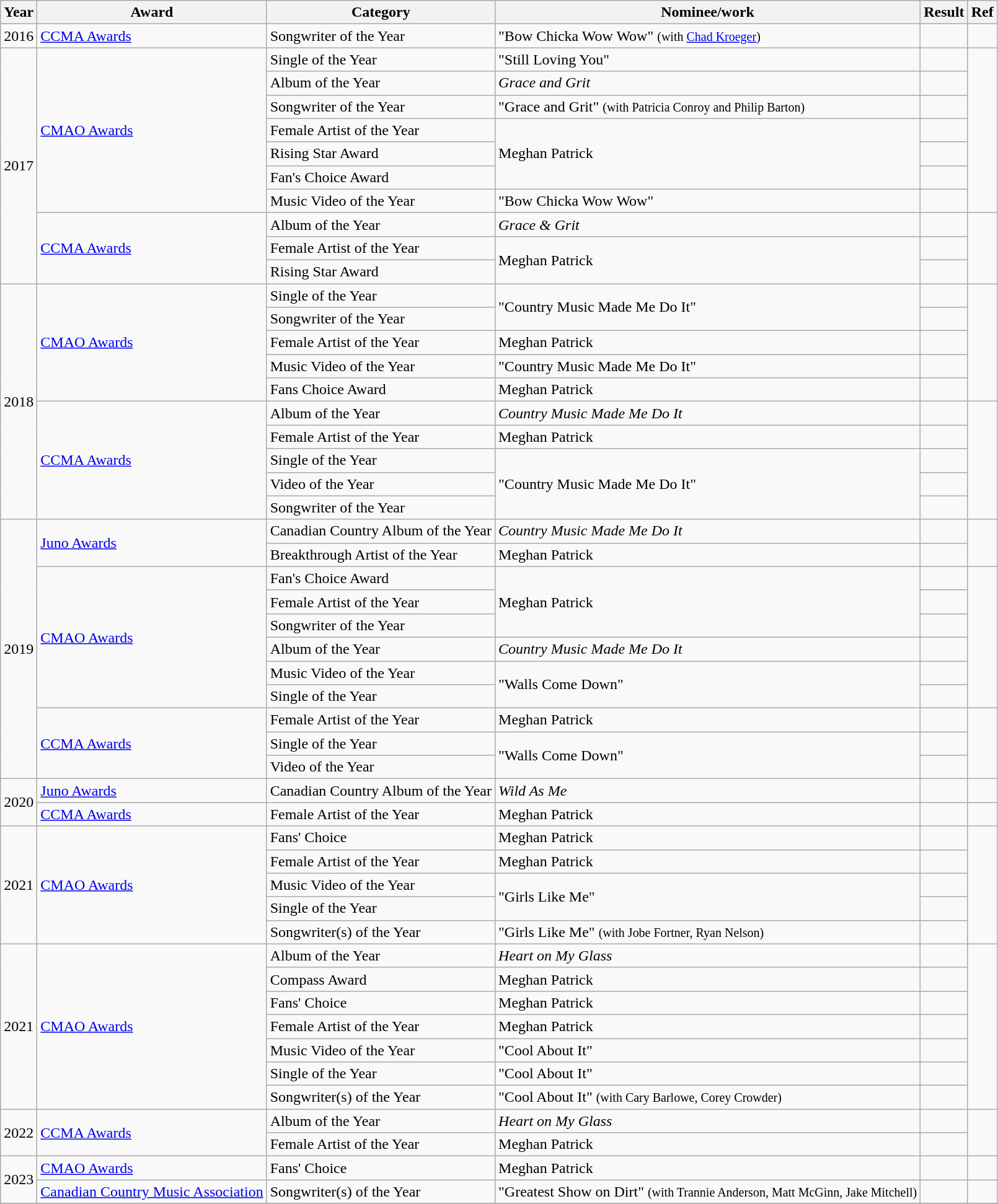<table class="wikitable">
<tr>
<th>Year</th>
<th>Award</th>
<th>Category</th>
<th>Nominee/work</th>
<th>Result</th>
<th>Ref</th>
</tr>
<tr>
<td>2016</td>
<td><a href='#'>CCMA Awards</a></td>
<td>Songwriter of the Year</td>
<td>"Bow Chicka Wow Wow" <small>(with <a href='#'>Chad Kroeger</a>)</small></td>
<td></td>
<td></td>
</tr>
<tr>
<td rowspan="10">2017</td>
<td rowspan="7"><a href='#'>CMAO Awards</a></td>
<td>Single of the Year</td>
<td>"Still Loving You"</td>
<td></td>
<td rowspan="7"><br></td>
</tr>
<tr>
<td>Album of the Year</td>
<td><em>Grace and Grit</em></td>
<td></td>
</tr>
<tr>
<td>Songwriter of the Year</td>
<td>"Grace and Grit" <small>(with Patricia Conroy and Philip Barton)</small></td>
<td></td>
</tr>
<tr>
<td>Female Artist of the Year</td>
<td rowspan="3">Meghan Patrick</td>
<td></td>
</tr>
<tr>
<td>Rising Star Award</td>
<td></td>
</tr>
<tr>
<td>Fan's Choice Award</td>
<td></td>
</tr>
<tr>
<td>Music Video of the Year</td>
<td>"Bow Chicka Wow Wow"</td>
<td></td>
</tr>
<tr>
<td rowspan="3"><a href='#'>CCMA Awards</a></td>
<td>Album of the Year</td>
<td><em>Grace & Grit</em></td>
<td></td>
<td rowspan="3"></td>
</tr>
<tr>
<td>Female Artist of the Year</td>
<td rowspan="2">Meghan Patrick</td>
<td></td>
</tr>
<tr>
<td>Rising Star Award</td>
<td></td>
</tr>
<tr>
<td rowspan="10">2018</td>
<td rowspan="5"><a href='#'>CMAO Awards</a></td>
<td>Single of the Year</td>
<td rowspan="2">"Country Music Made Me Do It"</td>
<td></td>
<td rowspan="5"></td>
</tr>
<tr>
<td>Songwriter of the Year</td>
<td></td>
</tr>
<tr>
<td>Female Artist of the Year</td>
<td>Meghan Patrick</td>
<td></td>
</tr>
<tr>
<td>Music Video of the Year</td>
<td>"Country Music Made Me Do It"</td>
<td></td>
</tr>
<tr>
<td>Fans Choice Award</td>
<td>Meghan Patrick</td>
<td></td>
</tr>
<tr>
<td rowspan="5"><a href='#'>CCMA Awards</a></td>
<td>Album of the Year</td>
<td><em>Country Music Made Me Do It</em></td>
<td></td>
<td rowspan="5"><br></td>
</tr>
<tr>
<td>Female Artist of the Year</td>
<td>Meghan Patrick</td>
<td></td>
</tr>
<tr>
<td>Single of the Year</td>
<td rowspan="3">"Country Music Made Me Do It"</td>
<td></td>
</tr>
<tr>
<td>Video of the Year</td>
<td></td>
</tr>
<tr>
<td>Songwriter of the Year</td>
<td></td>
</tr>
<tr>
<td rowspan="11">2019</td>
<td rowspan="2"><a href='#'>Juno Awards</a></td>
<td>Canadian Country Album of the Year</td>
<td><em>Country Music Made Me Do It</em></td>
<td></td>
<td rowspan="2"></td>
</tr>
<tr>
<td>Breakthrough Artist of the Year</td>
<td>Meghan Patrick</td>
<td></td>
</tr>
<tr>
<td rowspan="6"><a href='#'>CMAO Awards</a></td>
<td>Fan's Choice Award</td>
<td rowspan="3">Meghan Patrick</td>
<td></td>
<td rowspan="6"></td>
</tr>
<tr>
<td>Female Artist of the Year</td>
<td></td>
</tr>
<tr>
<td>Songwriter of the Year</td>
<td></td>
</tr>
<tr>
<td>Album of the Year</td>
<td><em>Country Music Made Me Do It</em></td>
<td></td>
</tr>
<tr>
<td>Music Video of the Year</td>
<td rowspan="2">"Walls Come Down"</td>
<td></td>
</tr>
<tr>
<td>Single of the Year</td>
<td></td>
</tr>
<tr>
<td rowspan="3"><a href='#'>CCMA Awards</a></td>
<td>Female Artist of the Year</td>
<td>Meghan Patrick</td>
<td></td>
<td rowspan="3"></td>
</tr>
<tr>
<td>Single of the Year</td>
<td rowspan="2">"Walls Come Down"</td>
<td></td>
</tr>
<tr>
<td>Video of the Year</td>
<td></td>
</tr>
<tr>
<td rowspan=2>2020</td>
<td><a href='#'>Juno Awards</a></td>
<td>Canadian Country Album of the Year</td>
<td><em>Wild As Me</em></td>
<td></td>
<td></td>
</tr>
<tr>
<td><a href='#'>CCMA Awards</a></td>
<td>Female Artist of the Year</td>
<td>Meghan Patrick</td>
<td></td>
<td></td>
</tr>
<tr>
<td rowspan="5">2021</td>
<td rowspan="5"><a href='#'>CMAO Awards</a></td>
<td>Fans' Choice</td>
<td>Meghan Patrick</td>
<td></td>
<td rowspan="5"></td>
</tr>
<tr>
<td>Female Artist of the Year</td>
<td>Meghan Patrick</td>
<td></td>
</tr>
<tr>
<td>Music Video of the Year</td>
<td rowspan="2">"Girls Like Me"</td>
<td></td>
</tr>
<tr>
<td>Single of the Year</td>
<td></td>
</tr>
<tr>
<td>Songwriter(s) of the Year</td>
<td>"Girls Like Me" <small>(with Jobe Fortner, Ryan Nelson)</small></td>
<td></td>
</tr>
<tr>
<td rowspan="7">2021</td>
<td rowspan="7"><a href='#'>CMAO Awards</a></td>
<td>Album of the Year</td>
<td><em>Heart on My Glass</em></td>
<td></td>
<td rowspan="7"><br></td>
</tr>
<tr>
<td>Compass Award</td>
<td>Meghan Patrick</td>
<td></td>
</tr>
<tr>
<td>Fans' Choice</td>
<td>Meghan Patrick</td>
<td></td>
</tr>
<tr>
<td>Female Artist of the Year</td>
<td>Meghan Patrick</td>
<td></td>
</tr>
<tr>
<td>Music Video of the Year</td>
<td>"Cool About It"</td>
<td></td>
</tr>
<tr>
<td>Single of the Year</td>
<td>"Cool About It"</td>
<td></td>
</tr>
<tr>
<td>Songwriter(s) of the Year</td>
<td>"Cool About It" <small>(with Cary Barlowe, Corey Crowder)</small></td>
<td></td>
</tr>
<tr>
<td rowspan="2">2022</td>
<td rowspan="2"><a href='#'>CCMA Awards</a></td>
<td>Album of the Year</td>
<td><em>Heart on My Glass</em></td>
<td></td>
<td rowspan="2"><br></td>
</tr>
<tr>
<td>Female Artist of the Year</td>
<td>Meghan Patrick</td>
<td></td>
</tr>
<tr>
<td rowspan="2">2023</td>
<td><a href='#'>CMAO Awards</a></td>
<td>Fans' Choice</td>
<td>Meghan Patrick</td>
<td></td>
<td><br></td>
</tr>
<tr>
<td><a href='#'>Canadian Country Music Association</a></td>
<td>Songwriter(s) of the Year</td>
<td>"Greatest Show on Dirt" <small>(with Trannie Anderson, Matt McGinn, Jake Mitchell)</small></td>
<td></td>
<td></td>
</tr>
<tr>
</tr>
</table>
